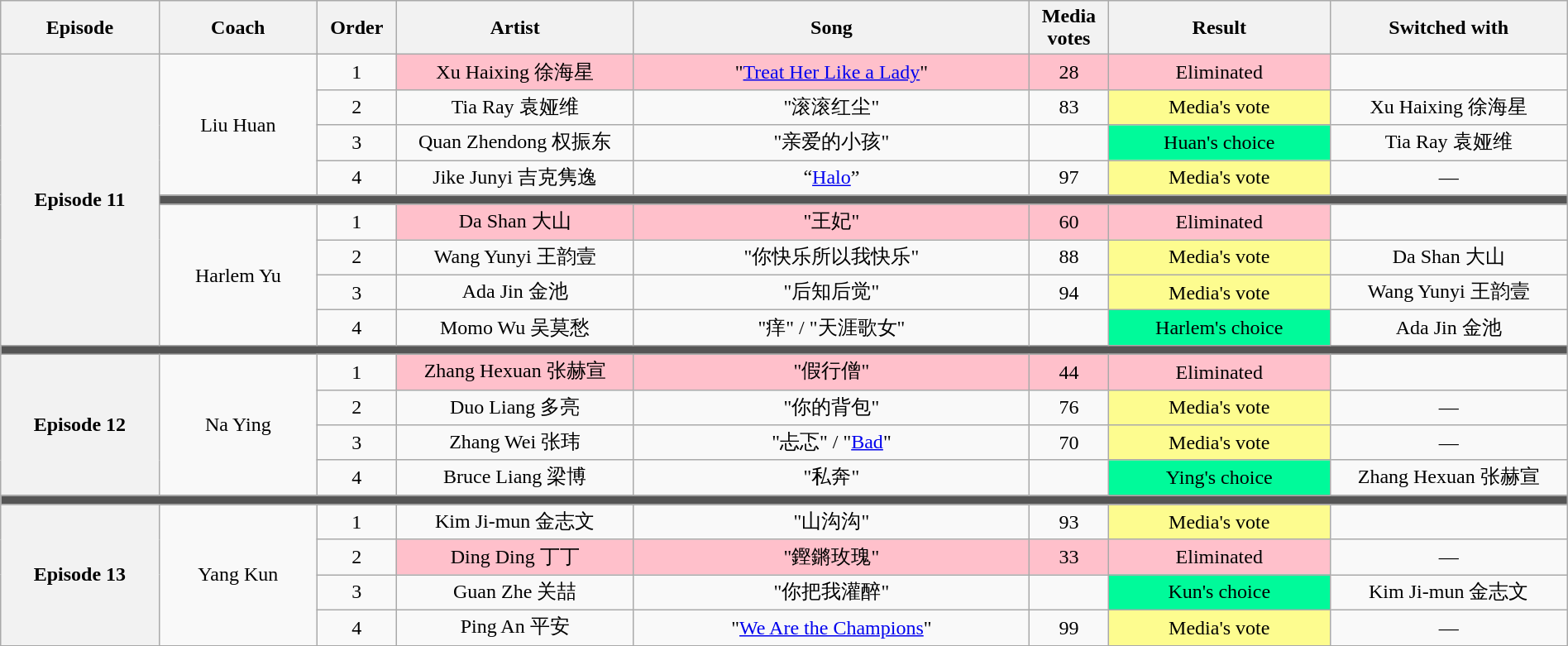<table class="wikitable" style="text-align:center; width:100%;">
<tr>
<th style="width:10%;">Episode</th>
<th style="width:10%;">Coach</th>
<th style="width:05%;">Order</th>
<th style="width:15%;">Artist</th>
<th style="width:25%;">Song</th>
<th style="width:05%;">Media votes</th>
<th style="width:14%;">Result</th>
<th style="width:15%;">Switched with</th>
</tr>
<tr>
<th rowspan="9" scope="row">Episode 11<br><small></small></th>
<td rowspan="4">Liu Huan</td>
<td>1</td>
<td style="background:pink;">Xu Haixing 徐海星</td>
<td style="background:pink;">"<a href='#'>Treat Her Like a Lady</a>"</td>
<td style="background:pink;">28</td>
<td style="background:pink;">Eliminated</td>
<td></td>
</tr>
<tr>
<td>2</td>
<td>Tia Ray 袁娅维</td>
<td>"滚滚红尘"</td>
<td>83</td>
<td style="background:#fdfc8f;">Media's vote</td>
<td>Xu Haixing 徐海星</td>
</tr>
<tr>
<td>3</td>
<td>Quan Zhendong 权振东</td>
<td>"亲爱的小孩"</td>
<td></td>
<td style="background:#00fa9a;">Huan's choice</td>
<td>Tia Ray 袁娅维</td>
</tr>
<tr>
<td>4</td>
<td>Jike Junyi 吉克隽逸</td>
<td>“<a href='#'>Halo</a>”</td>
<td>97</td>
<td style="background:#fdfc8f;">Media's vote</td>
<td>—</td>
</tr>
<tr>
<td colspan="7" style="background:#555555;"></td>
</tr>
<tr>
<td rowspan="4">Harlem Yu</td>
<td>1</td>
<td style="background:pink;">Da Shan 大山</td>
<td style="background:pink;">"王妃"</td>
<td style="background:pink;">60</td>
<td style="background:pink;">Eliminated</td>
<td></td>
</tr>
<tr>
<td>2</td>
<td>Wang Yunyi 王韵壹</td>
<td>"你快乐所以我快乐"</td>
<td>88</td>
<td style="background:#fdfc8f;">Media's vote</td>
<td>Da Shan 大山</td>
</tr>
<tr>
<td>3</td>
<td>Ada Jin 金池</td>
<td>"后知后觉"</td>
<td>94</td>
<td style="background:#fdfc8f;">Media's vote</td>
<td>Wang Yunyi 王韵壹</td>
</tr>
<tr>
<td>4</td>
<td>Momo Wu 吴莫愁</td>
<td>"痒" / "天涯歌女"</td>
<td></td>
<td style="background:#00fa9a;">Harlem's choice</td>
<td>Ada Jin 金池</td>
</tr>
<tr>
<td colspan="8" style="background:#555555;"></td>
</tr>
<tr>
<th rowspan="5" scope="row">Episode 12<br><small></small></th>
<td rowspan="5">Na Ying</td>
</tr>
<tr>
<td>1</td>
<td style="background:pink;">Zhang Hexuan 张赫宣</td>
<td style="background:pink;">"假行僧"</td>
<td style="background:pink;">44</td>
<td style="background:pink;">Eliminated</td>
<td></td>
</tr>
<tr>
<td>2</td>
<td>Duo Liang 多亮</td>
<td>"你的背包"</td>
<td>76</td>
<td style="background:#fdfc8f;">Media's vote</td>
<td>—</td>
</tr>
<tr>
<td>3</td>
<td>Zhang Wei 张玮</td>
<td>"忐忑" / "<a href='#'>Bad</a>"</td>
<td>70</td>
<td style="background:#fdfc8f;">Media's vote</td>
<td>—</td>
</tr>
<tr>
<td>4</td>
<td>Bruce Liang 梁博</td>
<td>"私奔"</td>
<td></td>
<td style="background:#00fa9a;">Ying's choice</td>
<td>Zhang Hexuan 张赫宣</td>
</tr>
<tr>
<td colspan="8" style="background:#555555;"></td>
</tr>
<tr>
<th rowspan="5" scope="row">Episode 13<br><small></small></th>
<td rowspan="5">Yang Kun</td>
</tr>
<tr>
<td>1</td>
<td>Kim Ji-mun 金志文</td>
<td>"山沟沟"</td>
<td>93</td>
<td style="background:#fdfc8f;">Media's vote</td>
<td></td>
</tr>
<tr>
<td>2</td>
<td style="background:pink;">Ding Ding 丁丁</td>
<td style="background:pink;">"鏗鏘玫瑰"</td>
<td style="background:pink;">33</td>
<td style="background:pink;">Eliminated</td>
<td>—</td>
</tr>
<tr>
<td>3</td>
<td>Guan Zhe 关喆</td>
<td>"你把我灌醉"</td>
<td></td>
<td style="background:#00fa9a;">Kun's choice</td>
<td>Kim Ji-mun 金志文</td>
</tr>
<tr>
<td>4</td>
<td>Ping An 平安</td>
<td>"<a href='#'>We Are the Champions</a>"</td>
<td>99</td>
<td style="background:#fdfc8f;">Media's vote</td>
<td>—</td>
</tr>
<tr>
</tr>
</table>
